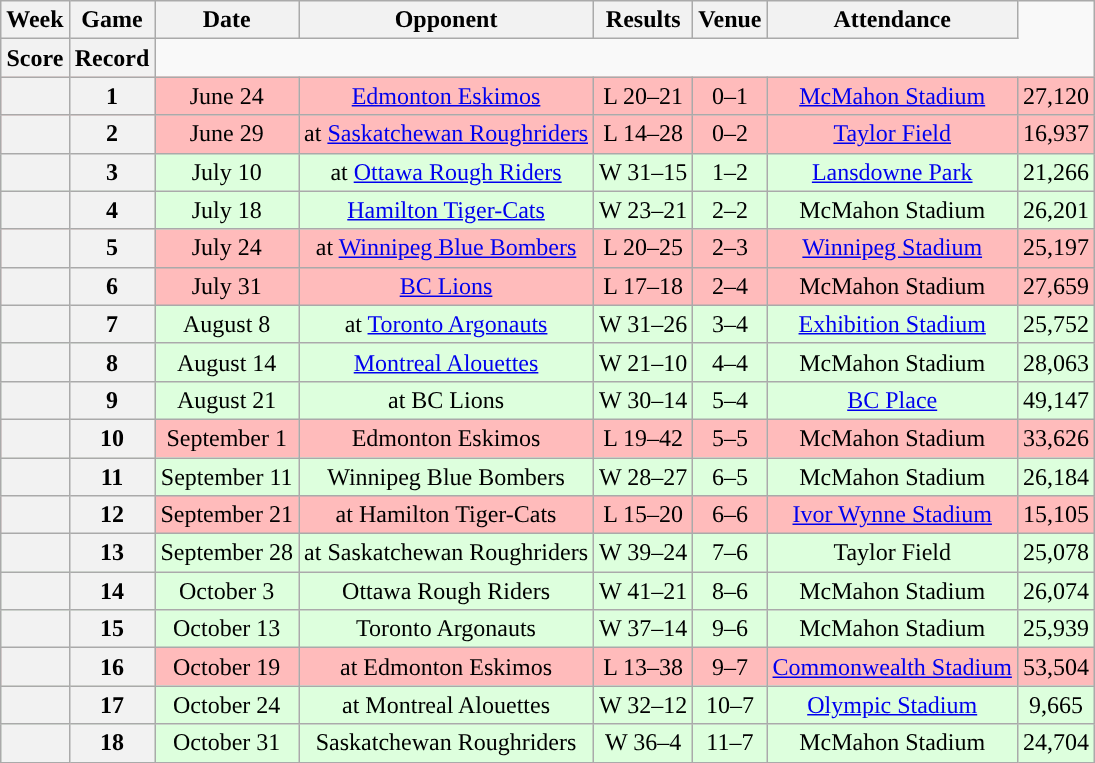<table class="wikitable" style="text-align:center">
<tr>
<th>Week</th>
<th>Game</th>
<th>Date</th>
<th>Opponent</th>
<th>Results</th>
<th>Venue</th>
<th>Attendance</th>
</tr>
<tr>
<th>Score</th>
<th>Record</th>
</tr>
<tr style="background:#ffbbbb">
<th></th>
<th>1</th>
<td>June 24</td>
<td><a href='#'>Edmonton Eskimos</a></td>
<td>L 20–21</td>
<td>0–1</td>
<td><a href='#'>McMahon Stadium</a></td>
<td>27,120</td>
</tr>
<tr style="background:#ffbbbb">
<th></th>
<th>2</th>
<td>June 29</td>
<td>at <a href='#'>Saskatchewan Roughriders</a></td>
<td>L 14–28</td>
<td>0–2</td>
<td><a href='#'>Taylor Field</a></td>
<td>16,937</td>
</tr>
<tr style="background:#ddffdd">
<th></th>
<th>3</th>
<td>July 10</td>
<td>at <a href='#'>Ottawa Rough Riders</a></td>
<td>W 31–15</td>
<td>1–2</td>
<td><a href='#'>Lansdowne Park</a></td>
<td>21,266</td>
</tr>
<tr style="background:#ddffdd">
<th></th>
<th>4</th>
<td>July 18</td>
<td><a href='#'>Hamilton Tiger-Cats</a></td>
<td>W 23–21</td>
<td>2–2</td>
<td>McMahon Stadium</td>
<td>26,201</td>
</tr>
<tr style="background:#ffbbbb">
<th></th>
<th>5</th>
<td>July 24</td>
<td>at <a href='#'>Winnipeg Blue Bombers</a></td>
<td>L 20–25</td>
<td>2–3</td>
<td><a href='#'>Winnipeg Stadium</a></td>
<td>25,197</td>
</tr>
<tr style="background:#ffbbbb">
<th></th>
<th>6</th>
<td>July 31</td>
<td><a href='#'>BC Lions</a></td>
<td>L 17–18</td>
<td>2–4</td>
<td>McMahon Stadium</td>
<td>27,659</td>
</tr>
<tr style="background:#ddffdd">
<th></th>
<th>7</th>
<td>August 8</td>
<td>at <a href='#'>Toronto Argonauts</a></td>
<td>W 31–26</td>
<td>3–4</td>
<td><a href='#'>Exhibition Stadium</a></td>
<td>25,752</td>
</tr>
<tr style="background:#ddffdd">
<th></th>
<th>8</th>
<td>August 14</td>
<td><a href='#'>Montreal Alouettes</a></td>
<td>W 21–10</td>
<td>4–4</td>
<td>McMahon Stadium</td>
<td>28,063</td>
</tr>
<tr style="background:#ddffdd">
<th></th>
<th>9</th>
<td>August 21</td>
<td>at BC Lions</td>
<td>W 30–14</td>
<td>5–4</td>
<td><a href='#'>BC Place</a></td>
<td>49,147</td>
</tr>
<tr style="background:#ffbbbb">
<th></th>
<th>10</th>
<td>September 1</td>
<td>Edmonton Eskimos</td>
<td>L 19–42</td>
<td>5–5</td>
<td>McMahon Stadium</td>
<td>33,626</td>
</tr>
<tr style="background:#ddffdd">
<th></th>
<th>11</th>
<td>September 11</td>
<td>Winnipeg Blue Bombers</td>
<td>W 28–27</td>
<td>6–5</td>
<td>McMahon Stadium</td>
<td>26,184</td>
</tr>
<tr style="background:#ffbbbb">
<th></th>
<th>12</th>
<td>September 21</td>
<td>at Hamilton Tiger-Cats</td>
<td>L 15–20</td>
<td>6–6</td>
<td><a href='#'>Ivor Wynne Stadium</a></td>
<td>15,105</td>
</tr>
<tr style="background:#ddffdd">
<th></th>
<th>13</th>
<td>September 28</td>
<td>at Saskatchewan Roughriders</td>
<td>W 39–24</td>
<td>7–6</td>
<td>Taylor Field</td>
<td>25,078</td>
</tr>
<tr style="background:#ddffdd">
<th></th>
<th>14</th>
<td>October 3</td>
<td>Ottawa Rough Riders</td>
<td>W 41–21</td>
<td>8–6</td>
<td>McMahon Stadium</td>
<td>26,074</td>
</tr>
<tr style="background:#ddffdd">
<th></th>
<th>15</th>
<td>October 13</td>
<td>Toronto Argonauts</td>
<td>W 37–14</td>
<td>9–6</td>
<td>McMahon Stadium</td>
<td>25,939</td>
</tr>
<tr style="background:#ffbbbb">
<th></th>
<th>16</th>
<td>October 19</td>
<td>at Edmonton Eskimos</td>
<td>L 13–38</td>
<td>9–7</td>
<td><a href='#'>Commonwealth Stadium</a></td>
<td>53,504</td>
</tr>
<tr style="background:#ddffdd">
<th></th>
<th>17</th>
<td>October 24</td>
<td>at Montreal Alouettes</td>
<td>W 32–12</td>
<td>10–7</td>
<td><a href='#'>Olympic Stadium</a></td>
<td>9,665</td>
</tr>
<tr style="background:#ddffdd">
<th></th>
<th>18</th>
<td>October 31</td>
<td>Saskatchewan Roughriders</td>
<td>W 36–4</td>
<td>11–7</td>
<td>McMahon Stadium</td>
<td>24,704</td>
</tr>
</table>
